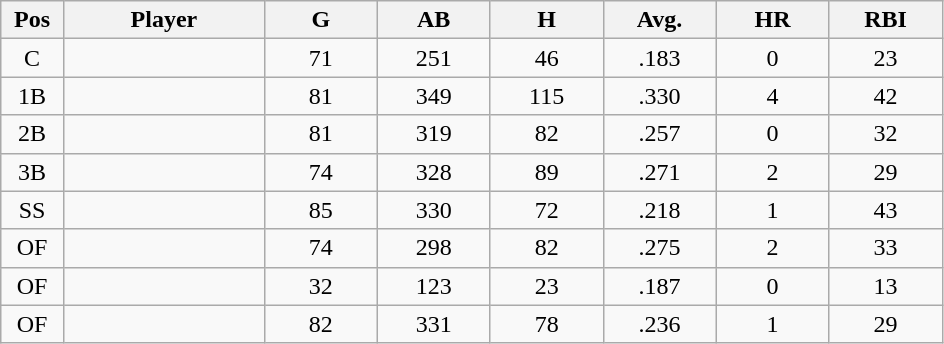<table class="wikitable sortable">
<tr>
<th bgcolor="#DDDDFF" width="5%">Pos</th>
<th bgcolor="#DDDDFF" width="16%">Player</th>
<th bgcolor="#DDDDFF" width="9%">G</th>
<th bgcolor="#DDDDFF" width="9%">AB</th>
<th bgcolor="#DDDDFF" width="9%">H</th>
<th bgcolor="#DDDDFF" width="9%">Avg.</th>
<th bgcolor="#DDDDFF" width="9%">HR</th>
<th bgcolor="#DDDDFF" width="9%">RBI</th>
</tr>
<tr align="center">
<td>C</td>
<td></td>
<td>71</td>
<td>251</td>
<td>46</td>
<td>.183</td>
<td>0</td>
<td>23</td>
</tr>
<tr align="center">
<td>1B</td>
<td></td>
<td>81</td>
<td>349</td>
<td>115</td>
<td>.330</td>
<td>4</td>
<td>42</td>
</tr>
<tr align="center">
<td>2B</td>
<td></td>
<td>81</td>
<td>319</td>
<td>82</td>
<td>.257</td>
<td>0</td>
<td>32</td>
</tr>
<tr align="center">
<td>3B</td>
<td></td>
<td>74</td>
<td>328</td>
<td>89</td>
<td>.271</td>
<td>2</td>
<td>29</td>
</tr>
<tr align="center">
<td>SS</td>
<td></td>
<td>85</td>
<td>330</td>
<td>72</td>
<td>.218</td>
<td>1</td>
<td>43</td>
</tr>
<tr align="center">
<td>OF</td>
<td></td>
<td>74</td>
<td>298</td>
<td>82</td>
<td>.275</td>
<td>2</td>
<td>33</td>
</tr>
<tr align="center">
<td>OF</td>
<td></td>
<td>32</td>
<td>123</td>
<td>23</td>
<td>.187</td>
<td>0</td>
<td>13</td>
</tr>
<tr align="center">
<td>OF</td>
<td></td>
<td>82</td>
<td>331</td>
<td>78</td>
<td>.236</td>
<td>1</td>
<td>29</td>
</tr>
</table>
